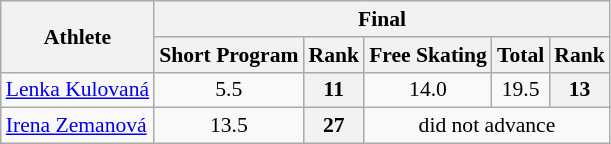<table class="wikitable" style="font-size:90%">
<tr>
<th rowspan="2">Athlete</th>
<th colspan="9">Final</th>
</tr>
<tr>
<th>Short Program</th>
<th>Rank</th>
<th>Free Skating</th>
<th>Total</th>
<th>Rank</th>
</tr>
<tr>
<td><a href='#'>Lenka Kulovaná</a></td>
<td align="center">5.5</td>
<th align="center">11</th>
<td align="center">14.0</td>
<td align="center">19.5</td>
<th align="center">13</th>
</tr>
<tr>
<td><a href='#'>Irena Zemanová</a></td>
<td align="center">13.5</td>
<th align="center">27</th>
<td colspan=3 align="center">did not advance</td>
</tr>
</table>
